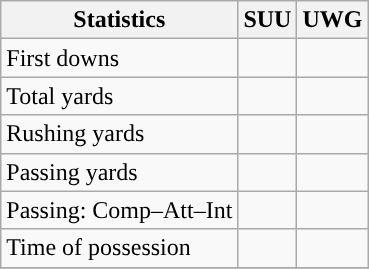<table class="wikitable" style="float: left;">
<tr>
<th>Statistics</th>
<th>SUU</th>
<th>UWG</th>
</tr>
<tr>
<td>First downs</td>
<td></td>
<td></td>
</tr>
<tr>
<td>Total yards</td>
<td></td>
<td></td>
</tr>
<tr>
<td>Rushing yards</td>
<td></td>
<td></td>
</tr>
<tr>
<td>Passing yards</td>
<td></td>
<td></td>
</tr>
<tr>
<td>Passing: Comp–Att–Int</td>
<td></td>
<td></td>
</tr>
<tr>
<td>Time of possession</td>
<td></td>
<td></td>
</tr>
<tr>
</tr>
</table>
